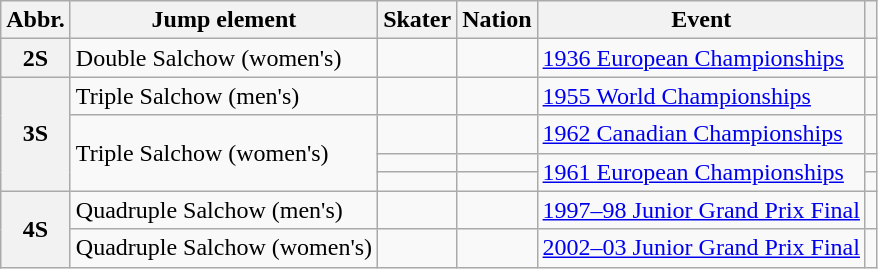<table class="wikitable sortable">
<tr>
<th scope=col>Abbr.</th>
<th scope=col>Jump element</th>
<th scope=col>Skater</th>
<th scope=col>Nation</th>
<th scope=col>Event</th>
<th scope=col class="unsortable"></th>
</tr>
<tr>
<th scope=row>2S</th>
<td>Double Salchow (women's)</td>
<td></td>
<td></td>
<td><a href='#'>1936 European Championships</a></td>
<td></td>
</tr>
<tr>
<th scope=row rowspan=4>3S</th>
<td>Triple Salchow (men's)</td>
<td></td>
<td></td>
<td><a href='#'>1955 World Championships</a></td>
<td></td>
</tr>
<tr>
<td rowspan="3">Triple Salchow (women's)</td>
<td></td>
<td></td>
<td><a href='#'>1962 Canadian Championships</a></td>
<td></td>
</tr>
<tr>
<td></td>
<td></td>
<td rowspan="2"><a href='#'>1961 European Championships</a></td>
<td></td>
</tr>
<tr>
<td></td>
<td></td>
<td></td>
</tr>
<tr>
<th scope=row rowspan=2>4S</th>
<td>Quadruple Salchow (men's)</td>
<td></td>
<td></td>
<td><a href='#'>1997–98 Junior Grand Prix Final</a></td>
<td></td>
</tr>
<tr>
<td>Quadruple Salchow (women's)</td>
<td></td>
<td></td>
<td><a href='#'>2002–03 Junior Grand Prix Final</a></td>
<td></td>
</tr>
</table>
